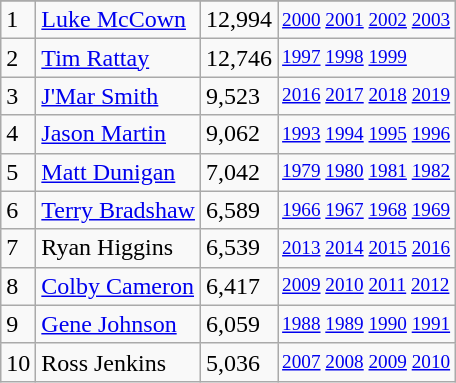<table class="wikitable">
<tr>
</tr>
<tr>
<td>1</td>
<td><a href='#'>Luke McCown</a></td>
<td>12,994</td>
<td style="font-size:80%;"><a href='#'>2000</a> <a href='#'>2001</a> <a href='#'>2002</a> <a href='#'>2003</a></td>
</tr>
<tr>
<td>2</td>
<td><a href='#'>Tim Rattay</a></td>
<td>12,746</td>
<td style="font-size:80%;"><a href='#'>1997</a> <a href='#'>1998</a> <a href='#'>1999</a></td>
</tr>
<tr>
<td>3</td>
<td><a href='#'>J'Mar Smith</a></td>
<td>9,523</td>
<td style="font-size:80%;"><a href='#'>2016</a> <a href='#'>2017</a> <a href='#'>2018</a> <a href='#'>2019</a></td>
</tr>
<tr>
<td>4</td>
<td><a href='#'>Jason Martin</a></td>
<td>9,062</td>
<td style="font-size:80%;"><a href='#'>1993</a> <a href='#'>1994</a> <a href='#'>1995</a> <a href='#'>1996</a></td>
</tr>
<tr>
<td>5</td>
<td><a href='#'>Matt Dunigan</a></td>
<td>7,042</td>
<td style="font-size:80%;"><a href='#'>1979</a> <a href='#'>1980</a> <a href='#'>1981</a> <a href='#'>1982</a></td>
</tr>
<tr>
<td>6</td>
<td><a href='#'>Terry Bradshaw</a></td>
<td>6,589</td>
<td style="font-size:80%;"><a href='#'>1966</a> <a href='#'>1967</a> <a href='#'>1968</a> <a href='#'>1969</a></td>
</tr>
<tr>
<td>7</td>
<td>Ryan Higgins</td>
<td>6,539</td>
<td style="font-size:80%;"><a href='#'>2013</a> <a href='#'>2014</a> <a href='#'>2015</a> <a href='#'>2016</a></td>
</tr>
<tr>
<td>8</td>
<td><a href='#'>Colby Cameron</a></td>
<td>6,417</td>
<td style="font-size:80%;"><a href='#'>2009</a> <a href='#'>2010</a> <a href='#'>2011</a> <a href='#'>2012</a></td>
</tr>
<tr>
<td>9</td>
<td><a href='#'>Gene Johnson</a></td>
<td>6,059</td>
<td style="font-size:80%;"><a href='#'>1988</a> <a href='#'>1989</a> <a href='#'>1990</a> <a href='#'>1991</a></td>
</tr>
<tr>
<td>10</td>
<td>Ross Jenkins</td>
<td>5,036</td>
<td style="font-size:80%;"><a href='#'>2007</a> <a href='#'>2008</a> <a href='#'>2009</a> <a href='#'>2010</a></td>
</tr>
</table>
